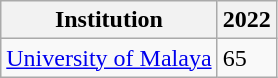<table class="sortable wikitable" border="1">
<tr>
<th>Institution</th>
<th>2022</th>
</tr>
<tr>
<td><a href='#'>University of Malaya</a></td>
<td>65</td>
</tr>
</table>
